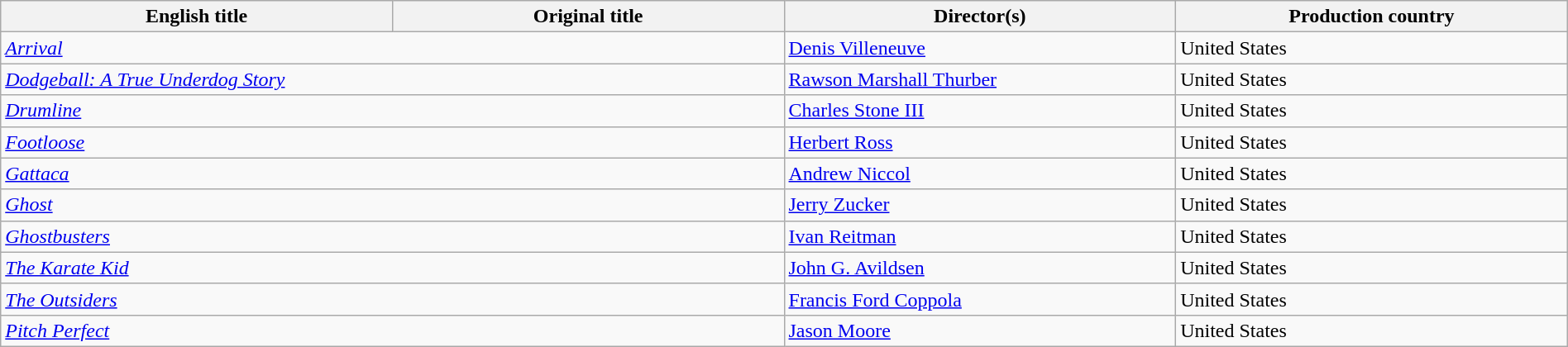<table class="sortable wikitable" width="100%" cellpadding="5">
<tr>
<th scope="col" width="20%">English title</th>
<th scope="col" width="20%">Original title</th>
<th scope="col" width="20%">Director(s)</th>
<th scope="col" width="20%">Production country</th>
</tr>
<tr>
<td colspan=2><em><a href='#'>Arrival</a></em></td>
<td><a href='#'>Denis Villeneuve</a></td>
<td>United States</td>
</tr>
<tr>
<td colspan=2><em><a href='#'>Dodgeball: A True Underdog Story</a></em></td>
<td><a href='#'>Rawson Marshall Thurber</a></td>
<td>United States</td>
</tr>
<tr>
<td colspan=2><em><a href='#'>Drumline</a></em></td>
<td><a href='#'>Charles Stone III</a></td>
<td>United States</td>
</tr>
<tr>
<td colspan=2><em><a href='#'>Footloose</a></em></td>
<td><a href='#'>Herbert Ross</a></td>
<td>United States</td>
</tr>
<tr>
<td colspan=2><em><a href='#'>Gattaca</a></em></td>
<td><a href='#'>Andrew Niccol</a></td>
<td>United States</td>
</tr>
<tr>
<td colspan=2><em><a href='#'>Ghost</a></em></td>
<td><a href='#'>Jerry Zucker</a></td>
<td>United States</td>
</tr>
<tr>
<td colspan=2><em><a href='#'>Ghostbusters</a></em></td>
<td><a href='#'>Ivan Reitman</a></td>
<td>United States</td>
</tr>
<tr>
<td colspan=2><em><a href='#'>The Karate Kid</a></em></td>
<td><a href='#'>John G. Avildsen</a></td>
<td>United States</td>
</tr>
<tr>
<td colspan=2><em><a href='#'>The Outsiders</a></em></td>
<td><a href='#'>Francis Ford Coppola</a></td>
<td>United States</td>
</tr>
<tr>
<td colspan=2><em><a href='#'>Pitch Perfect</a></em></td>
<td><a href='#'>Jason Moore</a></td>
<td>United States</td>
</tr>
</table>
